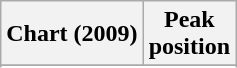<table class="wikitable sortable">
<tr>
<th>Chart (2009)</th>
<th>Peak<br>position</th>
</tr>
<tr>
</tr>
<tr>
</tr>
<tr>
</tr>
<tr>
</tr>
<tr>
</tr>
<tr>
</tr>
<tr>
</tr>
<tr>
</tr>
<tr>
</tr>
<tr>
</tr>
<tr>
</tr>
<tr>
</tr>
<tr>
</tr>
<tr>
</tr>
<tr>
</tr>
<tr>
</tr>
<tr>
</tr>
<tr>
</tr>
<tr>
</tr>
<tr>
</tr>
<tr>
</tr>
<tr>
</tr>
</table>
